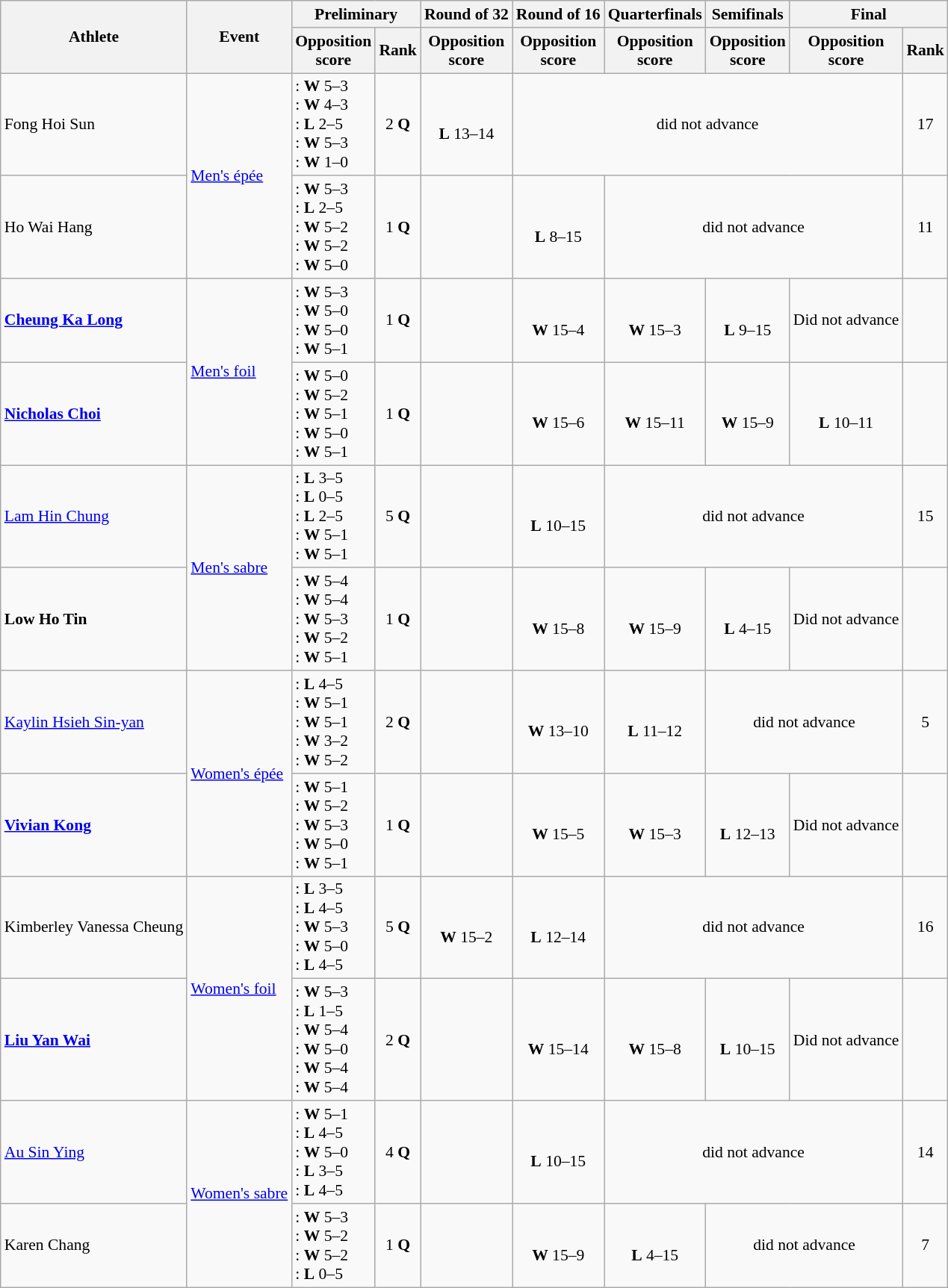<table class=wikitable style=font-size:90%;text-align:center>
<tr>
<th rowspan="2">Athlete</th>
<th rowspan="2">Event</th>
<th colspan="2">Preliminary</th>
<th>Round of 32</th>
<th>Round of 16</th>
<th>Quarterfinals</th>
<th>Semifinals</th>
<th colspan="2">Final</th>
</tr>
<tr>
<th>Opposition<br> score</th>
<th>Rank</th>
<th>Opposition<br> score</th>
<th>Opposition<br> score</th>
<th>Opposition<br> score</th>
<th>Opposition<br> score</th>
<th>Opposition<br> score</th>
<th>Rank</th>
</tr>
<tr>
<td align=left>Fong Hoi Sun</td>
<td align=left rowspan=2><a href='#'>Men's épée</a></td>
<td align=left>: <strong>W</strong> 5–3<br>: <strong>W</strong> 4–3<br>: <strong>L</strong> 2–5<br>: <strong>W</strong> 5–3<br>: <strong>W</strong> 1–0</td>
<td>2 <strong>Q</strong></td>
<td><br><strong>L</strong> 13–14</td>
<td colspan=4>did not advance</td>
<td>17</td>
</tr>
<tr>
<td align=left>Ho Wai Hang</td>
<td align=left>: <strong>W</strong> 5–3<br>: <strong>L</strong> 2–5<br>: <strong>W</strong> 5–2<br>: <strong>W</strong> 5–2<br>: <strong>W</strong> 5–0</td>
<td>1 <strong>Q</strong></td>
<td></td>
<td><br><strong>L</strong> 8–15</td>
<td colspan=3>did not advance</td>
<td>11</td>
</tr>
<tr>
<td align=left><strong><a href='#'>Cheung Ka Long</a></strong></td>
<td align=left rowspan=2><a href='#'>Men's foil</a></td>
<td align=left>: <strong>W</strong> 5–3<br>: <strong>W</strong> 5–0<br>: <strong>W</strong> 5–0<br>: <strong>W</strong> 5–1</td>
<td>1 <strong>Q</strong></td>
<td></td>
<td><br><strong>W</strong> 15–4</td>
<td><br><strong>W</strong> 15–3</td>
<td><br><strong>L</strong> 9–15</td>
<td>Did not advance</td>
<td></td>
</tr>
<tr>
<td align=left><strong><a href='#'>Nicholas Choi</a></strong></td>
<td align=left>: <strong>W</strong> 5–0<br>: <strong>W</strong> 5–2<br>: <strong>W</strong> 5–1<br>: <strong>W</strong> 5–0<br>: <strong>W</strong> 5–1</td>
<td>1 <strong>Q</strong></td>
<td></td>
<td><br><strong>W</strong> 15–6</td>
<td><br><strong>W</strong> 15–11</td>
<td><br><strong>W</strong> 15–9</td>
<td><br><strong>L</strong> 10–11</td>
<td></td>
</tr>
<tr>
<td align=left><a href='#'>Lam Hin Chung</a></td>
<td align=left rowspan=2><a href='#'>Men's sabre</a></td>
<td align=left>: <strong>L</strong> 3–5<br>: <strong>L</strong> 0–5<br>: <strong>L</strong> 2–5<br>: <strong>W</strong> 5–1<br>: <strong>W</strong> 5–1</td>
<td>5 <strong>Q</strong></td>
<td></td>
<td><br><strong>L</strong> 10–15</td>
<td colspan=3>did not advance</td>
<td>15</td>
</tr>
<tr>
<td align=left><strong>Low Ho Tin</strong></td>
<td align=left>: <strong>W</strong> 5–4<br>: <strong>W</strong> 5–4<br>: <strong>W</strong> 5–3<br>: <strong>W</strong> 5–2<br>: <strong>W</strong> 5–1</td>
<td>1 <strong>Q</strong></td>
<td></td>
<td><br><strong>W</strong> 15–8</td>
<td><br><strong>W</strong> 15–9</td>
<td><br><strong>L</strong> 4–15</td>
<td>Did not advance</td>
<td></td>
</tr>
<tr>
<td align=left><a href='#'>Kaylin Hsieh Sin-yan</a></td>
<td align=left rowspan=2><a href='#'>Women's épée</a></td>
<td align=left>: <strong>L</strong> 4–5<br>: <strong>W</strong> 5–1<br>: <strong>W</strong> 5–1<br>: <strong>W</strong> 3–2<br>: <strong>W</strong> 5–2</td>
<td>2 <strong>Q</strong></td>
<td></td>
<td><br><strong>W</strong> 13–10</td>
<td><br><strong>L</strong> 11–12</td>
<td colspan=2>did not advance</td>
<td>5</td>
</tr>
<tr>
<td align=left><strong><a href='#'>Vivian Kong</a></strong></td>
<td align=left>: <strong>W</strong> 5–1<br>: <strong>W</strong> 5–2<br>: <strong>W</strong> 5–3<br>: <strong>W</strong> 5–0<br>: <strong>W</strong> 5–1</td>
<td>1 <strong>Q</strong></td>
<td></td>
<td><br><strong>W</strong> 15–5</td>
<td><br><strong>W</strong> 15–3</td>
<td><br><strong>L</strong> 12–13</td>
<td>Did not advance</td>
<td></td>
</tr>
<tr>
<td align=left>Kimberley Vanessa Cheung</td>
<td align=left rowspan=2><a href='#'>Women's foil</a></td>
<td align=left>: <strong>L</strong> 3–5<br>: <strong>L</strong> 4–5<br>: <strong>W</strong> 5–3<br>: <strong>W</strong> 5–0<br>: <strong>L</strong> 4–5</td>
<td>5 <strong>Q</strong></td>
<td><br><strong>W</strong> 15–2</td>
<td><br><strong>L</strong> 12–14</td>
<td colspan=3>did not advance</td>
<td>16</td>
</tr>
<tr>
<td align=left><strong><a href='#'>Liu Yan Wai</a></strong></td>
<td align=left>: <strong>W</strong> 5–3<br>: <strong>L</strong> 1–5<br>: <strong>W</strong> 5–4<br>: <strong>W</strong> 5–0<br>: <strong>W</strong> 5–4<br>: <strong>W</strong> 5–4</td>
<td>2 <strong>Q</strong></td>
<td></td>
<td><br><strong>W</strong> 15–14</td>
<td><br><strong>W</strong> 15–8</td>
<td><br><strong>L</strong> 10–15</td>
<td>Did not advance</td>
<td></td>
</tr>
<tr>
<td align=left><a href='#'>Au Sin Ying</a></td>
<td align=left rowspan=2><a href='#'>Women's sabre</a></td>
<td align=left>: <strong>W</strong> 5–1<br>: <strong>L</strong> 4–5<br>: <strong>W</strong> 5–0<br>: <strong>L</strong> 3–5<br>: <strong>L</strong> 4–5</td>
<td>4 <strong>Q</strong></td>
<td></td>
<td><br><strong>L</strong> 10–15</td>
<td colspan=3>did not advance</td>
<td>14</td>
</tr>
<tr>
<td align=left>Karen Chang</td>
<td align=left>: <strong>W</strong> 5–3<br>: <strong>W</strong> 5–2<br>: <strong>W</strong> 5–2<br>: <strong>L</strong> 0–5</td>
<td>1 <strong>Q</strong></td>
<td></td>
<td><br><strong>W</strong> 15–9</td>
<td><br><strong>L</strong> 4–15</td>
<td colspan=2>did not advance</td>
<td>7</td>
</tr>
</table>
